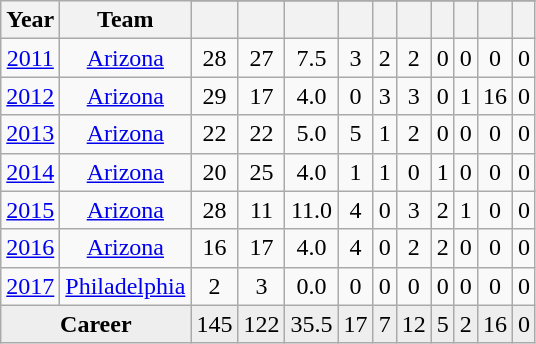<table class="wikitable sortable" style="text-align:center">
<tr>
<th rowspan=2>Year</th>
<th rowspan=2>Team</th>
</tr>
<tr>
<th></th>
<th></th>
<th></th>
<th></th>
<th></th>
<th></th>
<th></th>
<th></th>
<th></th>
<th></th>
</tr>
<tr>
<td><a href='#'>2011</a></td>
<td><a href='#'>Arizona</a></td>
<td>28</td>
<td>27</td>
<td>7.5</td>
<td>3</td>
<td>2</td>
<td>2</td>
<td>0</td>
<td>0</td>
<td>0</td>
<td>0</td>
</tr>
<tr>
<td><a href='#'>2012</a></td>
<td><a href='#'>Arizona</a></td>
<td>29</td>
<td>17</td>
<td>4.0</td>
<td>0</td>
<td>3</td>
<td>3</td>
<td>0</td>
<td>1</td>
<td>16</td>
<td>0</td>
</tr>
<tr>
<td><a href='#'>2013</a></td>
<td><a href='#'>Arizona</a></td>
<td>22</td>
<td>22</td>
<td>5.0</td>
<td>5</td>
<td>1</td>
<td>2</td>
<td>0</td>
<td>0</td>
<td>0</td>
<td>0</td>
</tr>
<tr>
<td><a href='#'>2014</a></td>
<td><a href='#'>Arizona</a></td>
<td>20</td>
<td>25</td>
<td>4.0</td>
<td>1</td>
<td>1</td>
<td>0</td>
<td>1</td>
<td>0</td>
<td>0</td>
<td>0</td>
</tr>
<tr>
<td><a href='#'>2015</a></td>
<td><a href='#'>Arizona</a></td>
<td>28</td>
<td>11</td>
<td>11.0</td>
<td>4</td>
<td>0</td>
<td>3</td>
<td>2</td>
<td>1</td>
<td>0</td>
<td>0</td>
</tr>
<tr>
<td><a href='#'>2016</a></td>
<td><a href='#'>Arizona</a></td>
<td>16</td>
<td>17</td>
<td>4.0</td>
<td>4</td>
<td>0</td>
<td>2</td>
<td>2</td>
<td>0</td>
<td>0</td>
<td>0</td>
</tr>
<tr>
<td><a href='#'>2017</a></td>
<td><a href='#'>Philadelphia</a></td>
<td>2</td>
<td>3</td>
<td>0.0</td>
<td>0</td>
<td>0</td>
<td>0</td>
<td>0</td>
<td>0</td>
<td>0</td>
<td>0</td>
</tr>
<tr class="sortbottom" style="background:#eee;">
<td colspan=2><strong>Career</strong></td>
<td>145</td>
<td>122</td>
<td>35.5</td>
<td>17</td>
<td>7</td>
<td>12</td>
<td>5</td>
<td>2</td>
<td>16</td>
<td>0</td>
</tr>
</table>
